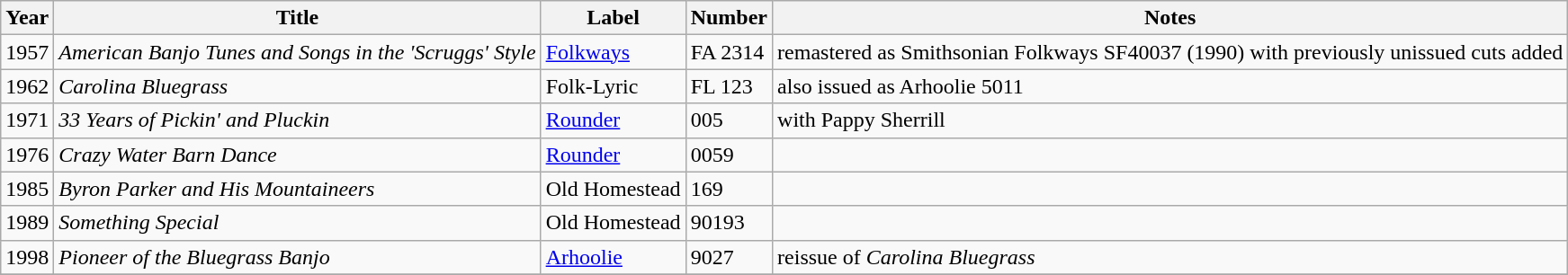<table class="wikitable">
<tr>
<th>Year</th>
<th>Title</th>
<th>Label</th>
<th>Number</th>
<th>Notes</th>
</tr>
<tr>
<td>1957</td>
<td><em>American Banjo Tunes and Songs in the 'Scruggs' Style</em></td>
<td><a href='#'>Folkways</a></td>
<td>FA 2314</td>
<td>remastered as Smithsonian Folkways SF40037 (1990) with previously unissued cuts added</td>
</tr>
<tr>
<td>1962</td>
<td><em>Carolina Bluegrass</em></td>
<td>Folk-Lyric</td>
<td>FL 123</td>
<td>also issued as Arhoolie 5011</td>
</tr>
<tr>
<td>1971</td>
<td><em>33 Years of Pickin' and Pluckin</em></td>
<td><a href='#'>Rounder</a></td>
<td>005</td>
<td>with Pappy Sherrill</td>
</tr>
<tr>
<td>1976</td>
<td><em>Crazy Water Barn Dance</em></td>
<td><a href='#'>Rounder</a></td>
<td>0059</td>
<td></td>
</tr>
<tr>
<td>1985</td>
<td><em>Byron Parker and His Mountaineers</em></td>
<td>Old Homestead</td>
<td>169</td>
<td></td>
</tr>
<tr>
<td>1989</td>
<td><em>Something Special</em></td>
<td>Old Homestead</td>
<td>90193</td>
<td></td>
</tr>
<tr>
<td>1998</td>
<td><em>Pioneer of the Bluegrass Banjo</em></td>
<td><a href='#'>Arhoolie</a></td>
<td>9027</td>
<td>reissue of <em>Carolina Bluegrass</em></td>
</tr>
<tr>
</tr>
</table>
